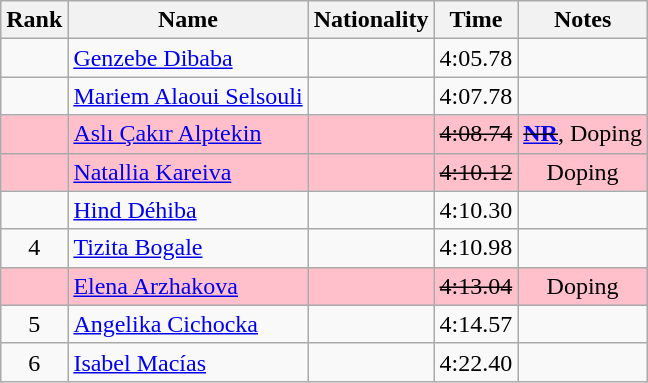<table class="wikitable sortable" style="text-align:center">
<tr>
<th>Rank</th>
<th>Name</th>
<th>Nationality</th>
<th>Time</th>
<th>Notes</th>
</tr>
<tr>
<td></td>
<td align=left><a href='#'>Genzebe Dibaba</a></td>
<td align=left></td>
<td>4:05.78</td>
<td></td>
</tr>
<tr>
<td></td>
<td align=left><a href='#'>Mariem Alaoui Selsouli</a></td>
<td align=left></td>
<td>4:07.78</td>
<td></td>
</tr>
<tr bgcolor="pink">
<td></td>
<td align=left><a href='#'>Aslı Çakır Alptekin</a></td>
<td align=left></td>
<td><s>4:08.74 </s></td>
<td><s><strong><a href='#'>NR</a></strong></s>, Doping</td>
</tr>
<tr bgcolor="pink">
<td></td>
<td align=left><a href='#'>Natallia Kareiva</a></td>
<td align=left></td>
<td><s>4:10.12 </s></td>
<td>Doping</td>
</tr>
<tr>
<td></td>
<td align=left><a href='#'>Hind Déhiba</a></td>
<td align=left></td>
<td>4:10.30</td>
<td></td>
</tr>
<tr>
<td>4</td>
<td align=left><a href='#'>Tizita Bogale</a></td>
<td align=left></td>
<td>4:10.98</td>
<td></td>
</tr>
<tr bgcolor="pink">
<td></td>
<td align=left><a href='#'>Elena Arzhakova</a></td>
<td align=left></td>
<td><s>4:13.04 </s></td>
<td>Doping</td>
</tr>
<tr>
<td>5</td>
<td align=left><a href='#'>Angelika Cichocka</a></td>
<td align=left></td>
<td>4:14.57</td>
<td></td>
</tr>
<tr>
<td>6</td>
<td align=left><a href='#'>Isabel Macías</a></td>
<td align=left></td>
<td>4:22.40</td>
<td></td>
</tr>
</table>
